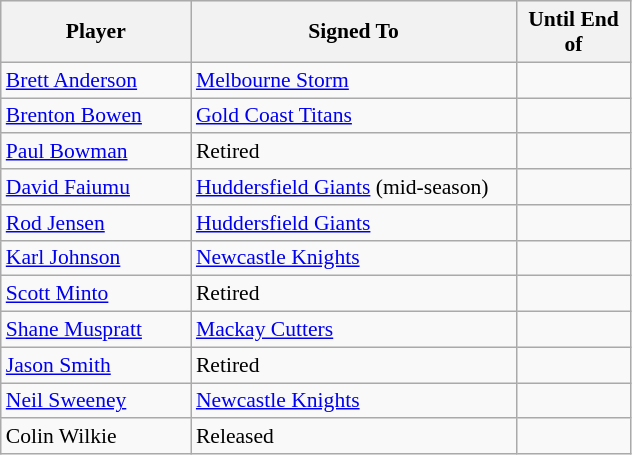<table class="wikitable" style="font-size:90%">
<tr style="background:#efefef;">
<th style="width:120px;">Player</th>
<th style="width:210px;">Signed To</th>
<th style="width:70px;">Until End of</th>
</tr>
<tr>
<td><a href='#'>Brett Anderson</a></td>
<td> <a href='#'>Melbourne Storm</a></td>
<td></td>
</tr>
<tr>
<td><a href='#'>Brenton Bowen</a></td>
<td> <a href='#'>Gold Coast Titans</a></td>
<td></td>
</tr>
<tr>
<td><a href='#'>Paul Bowman</a></td>
<td>Retired</td>
<td></td>
</tr>
<tr>
<td><a href='#'>David Faiumu</a></td>
<td> <a href='#'>Huddersfield Giants</a> (mid-season)</td>
<td></td>
</tr>
<tr>
<td><a href='#'>Rod Jensen</a></td>
<td> <a href='#'>Huddersfield Giants</a></td>
<td></td>
</tr>
<tr>
<td><a href='#'>Karl Johnson</a></td>
<td> <a href='#'>Newcastle Knights</a></td>
<td></td>
</tr>
<tr>
<td><a href='#'>Scott Minto</a></td>
<td>Retired</td>
<td></td>
</tr>
<tr>
<td><a href='#'>Shane Muspratt</a></td>
<td> <a href='#'>Mackay Cutters</a></td>
<td></td>
</tr>
<tr>
<td><a href='#'>Jason Smith</a></td>
<td>Retired</td>
<td></td>
</tr>
<tr>
<td><a href='#'>Neil Sweeney</a></td>
<td> <a href='#'>Newcastle Knights</a></td>
<td></td>
</tr>
<tr>
<td>Colin Wilkie</td>
<td>Released</td>
<td></td>
</tr>
</table>
